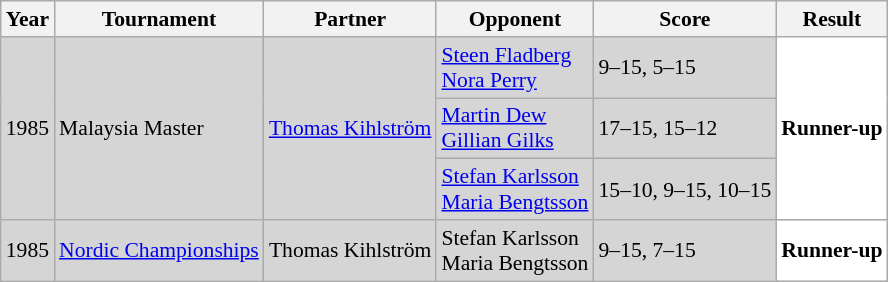<table class="sortable wikitable" style="font-size: 90%">
<tr>
<th>Year</th>
<th>Tournament</th>
<th>Partner</th>
<th>Opponent</th>
<th>Score</th>
<th>Result</th>
</tr>
<tr style="background:#D5D5D5">
<td align="center" rowspan="3">1985</td>
<td align="left" rowspan="3">Malaysia Master</td>
<td align="left" rowspan="3"> <a href='#'>Thomas Kihlström</a></td>
<td align="left"> <a href='#'>Steen Fladberg</a><br> <a href='#'>Nora Perry</a></td>
<td align="left">9–15, 5–15</td>
<td style="text-align:left; background:white" rowspan="3"> <strong>Runner-up</strong></td>
</tr>
<tr style="background:#D5D5D5">
<td align="left"> <a href='#'>Martin Dew</a><br> <a href='#'>Gillian Gilks</a></td>
<td align="left">17–15, 15–12</td>
</tr>
<tr style="background:#D5D5D5">
<td align="left"> <a href='#'>Stefan Karlsson</a><br> <a href='#'>Maria Bengtsson</a></td>
<td align="left">15–10, 9–15, 10–15</td>
</tr>
<tr style="background:#D5D5D5">
<td align="center">1985</td>
<td align="left"><a href='#'>Nordic Championships</a></td>
<td align="left"> Thomas Kihlström</td>
<td align="left"> Stefan Karlsson<br> Maria Bengtsson</td>
<td align="left">9–15, 7–15</td>
<td style="text-align:left; background:white"> <strong>Runner-up</strong></td>
</tr>
</table>
